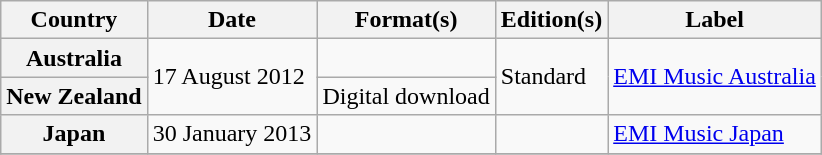<table class="wikitable plainrowheaders">
<tr>
<th scope="col">Country</th>
<th scope="col">Date</th>
<th scope="col">Format(s)</th>
<th scope="col">Edition(s)</th>
<th scope="col">Label</th>
</tr>
<tr>
<th scope="row">Australia</th>
<td rowspan="2">17 August 2012</td>
<td></td>
<td rowspan="2">Standard</td>
<td rowspan="2"><a href='#'>EMI Music Australia</a></td>
</tr>
<tr>
<th scope="row">New Zealand</th>
<td>Digital download</td>
</tr>
<tr>
<th scope="row">Japan</th>
<td>30 January 2013</td>
<td></td>
<td></td>
<td><a href='#'>EMI Music Japan</a></td>
</tr>
<tr>
</tr>
</table>
